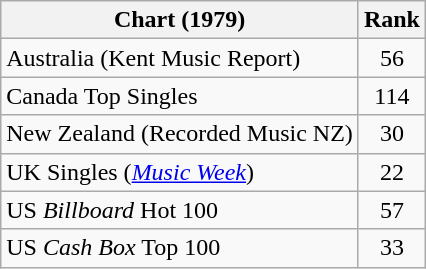<table class="wikitable sortable">
<tr>
<th>Chart (1979)</th>
<th>Rank</th>
</tr>
<tr>
<td>Australia (Kent Music Report)</td>
<td style="text-align:center;">56</td>
</tr>
<tr>
<td>Canada Top Singles</td>
<td style="text-align:center;">114</td>
</tr>
<tr>
<td>New Zealand (Recorded Music NZ)</td>
<td style="text-align:center;">30</td>
</tr>
<tr>
<td>UK Singles (<em><a href='#'>Music Week</a></em>)</td>
<td style="text-align:center;">22</td>
</tr>
<tr>
<td>US <em>Billboard</em> Hot 100</td>
<td style="text-align:center;">57</td>
</tr>
<tr>
<td>US <em>Cash Box</em> Top 100</td>
<td style="text-align:center;">33</td>
</tr>
</table>
